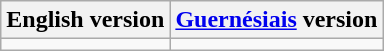<table class="wikitable">
<tr>
<th>English version</th>
<th><a href='#'>Guernésiais</a> version</th>
</tr>
<tr style="vertical-align:top; white-space:nowrap;">
<td></td>
<td></td>
</tr>
</table>
